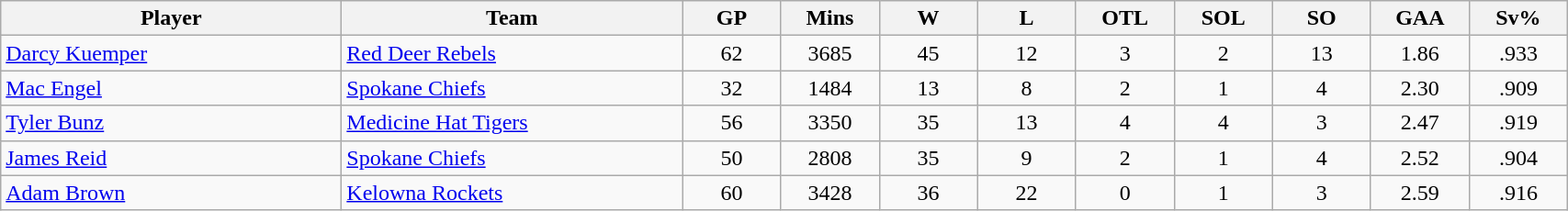<table class="wikitable sortable" style="text-align: center">
<tr>
<td class="unsortable"  style="background:#f2f2f2; text-align:center; width:15em;"><strong>Player</strong></td>
<th style="width: 15em">Team</th>
<th style="width: 4em">GP</th>
<th style="width: 4em">Mins</th>
<th style="width: 4em">W</th>
<th style="width: 4em">L</th>
<th style="width: 4em">OTL</th>
<th style="width: 4em">SOL</th>
<th style="width: 4em">SO</th>
<th style="width: 4em">GAA</th>
<th style="width: 4em">Sv%</th>
</tr>
<tr>
<td align=left><a href='#'>Darcy Kuemper</a></td>
<td align=left><a href='#'>Red Deer Rebels</a></td>
<td>62</td>
<td>3685</td>
<td>45</td>
<td>12</td>
<td>3</td>
<td>2</td>
<td>13</td>
<td>1.86</td>
<td>.933</td>
</tr>
<tr>
<td align=left><a href='#'>Mac Engel</a></td>
<td align=left><a href='#'>Spokane Chiefs</a></td>
<td>32</td>
<td>1484</td>
<td>13</td>
<td>8</td>
<td>2</td>
<td>1</td>
<td>4</td>
<td>2.30</td>
<td>.909</td>
</tr>
<tr>
<td align=left><a href='#'>Tyler Bunz</a></td>
<td align=left><a href='#'>Medicine Hat Tigers</a></td>
<td>56</td>
<td>3350</td>
<td>35</td>
<td>13</td>
<td>4</td>
<td>4</td>
<td>3</td>
<td>2.47</td>
<td>.919</td>
</tr>
<tr>
<td align=left><a href='#'>James Reid</a></td>
<td align=left><a href='#'>Spokane Chiefs</a></td>
<td>50</td>
<td>2808</td>
<td>35</td>
<td>9</td>
<td>2</td>
<td>1</td>
<td>4</td>
<td>2.52</td>
<td>.904</td>
</tr>
<tr>
<td align=left><a href='#'>Adam Brown</a></td>
<td align=left><a href='#'>Kelowna Rockets</a></td>
<td>60</td>
<td>3428</td>
<td>36</td>
<td>22</td>
<td>0</td>
<td>1</td>
<td>3</td>
<td>2.59</td>
<td>.916</td>
</tr>
</table>
